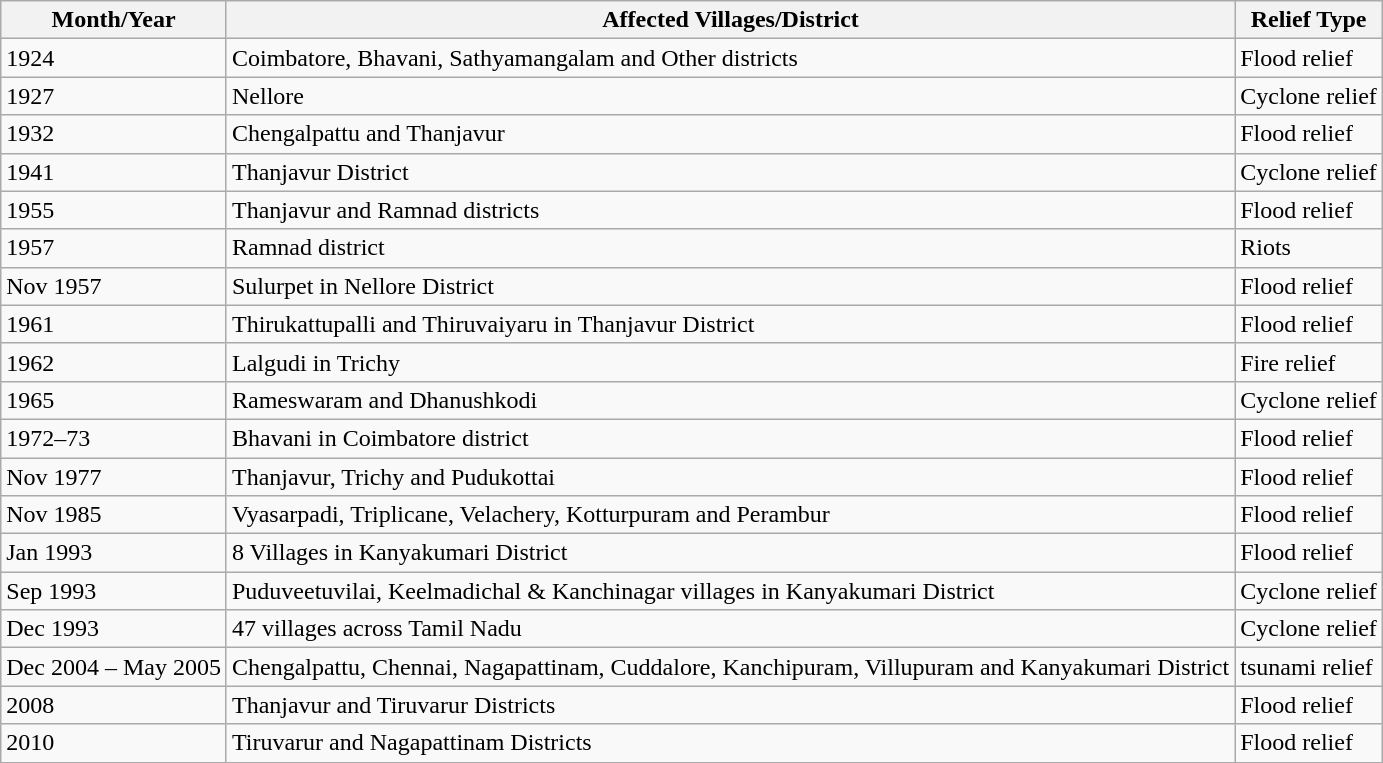<table class="wikitable">
<tr>
<th>Month/Year</th>
<th>Affected Villages/District</th>
<th>Relief Type</th>
</tr>
<tr>
<td>1924</td>
<td>Coimbatore, Bhavani, Sathyamangalam and Other districts</td>
<td>Flood relief</td>
</tr>
<tr>
<td>1927</td>
<td>Nellore</td>
<td>Cyclone relief</td>
</tr>
<tr>
<td>1932</td>
<td>Chengalpattu and Thanjavur</td>
<td>Flood relief</td>
</tr>
<tr>
<td>1941</td>
<td>Thanjavur District</td>
<td>Cyclone relief</td>
</tr>
<tr>
<td>1955</td>
<td>Thanjavur and Ramnad districts</td>
<td>Flood relief</td>
</tr>
<tr>
<td>1957</td>
<td>Ramnad district</td>
<td>Riots</td>
</tr>
<tr>
<td>Nov 1957</td>
<td>Sulurpet in Nellore District</td>
<td>Flood relief</td>
</tr>
<tr>
<td>1961</td>
<td>Thirukattupalli and Thiruvaiyaru in Thanjavur District</td>
<td>Flood relief</td>
</tr>
<tr>
<td>1962</td>
<td>Lalgudi in Trichy</td>
<td>Fire relief</td>
</tr>
<tr>
<td>1965</td>
<td>Rameswaram and Dhanushkodi</td>
<td>Cyclone relief</td>
</tr>
<tr>
<td>1972–73</td>
<td>Bhavani in Coimbatore district</td>
<td>Flood relief</td>
</tr>
<tr>
<td>Nov 1977</td>
<td>Thanjavur, Trichy and Pudukottai</td>
<td>Flood relief</td>
</tr>
<tr>
<td>Nov 1985</td>
<td>Vyasarpadi, Triplicane, Velachery, Kotturpuram and Perambur</td>
<td>Flood relief</td>
</tr>
<tr>
<td>Jan 1993</td>
<td>8 Villages in Kanyakumari District</td>
<td>Flood relief</td>
</tr>
<tr>
<td>Sep 1993</td>
<td>Puduveetuvilai, Keelmadichal & Kanchinagar villages in Kanyakumari District</td>
<td>Cyclone relief</td>
</tr>
<tr>
<td>Dec 1993</td>
<td>47 villages across Tamil Nadu</td>
<td>Cyclone relief</td>
</tr>
<tr>
<td>Dec 2004 – May 2005</td>
<td>Chengalpattu, Chennai, Nagapattinam, Cuddalore, Kanchipuram, Villupuram and Kanyakumari District</td>
<td>tsunami relief</td>
</tr>
<tr>
<td>2008</td>
<td>Thanjavur and Tiruvarur Districts</td>
<td>Flood relief</td>
</tr>
<tr>
<td>2010</td>
<td>Tiruvarur and Nagapattinam Districts</td>
<td>Flood relief</td>
</tr>
</table>
